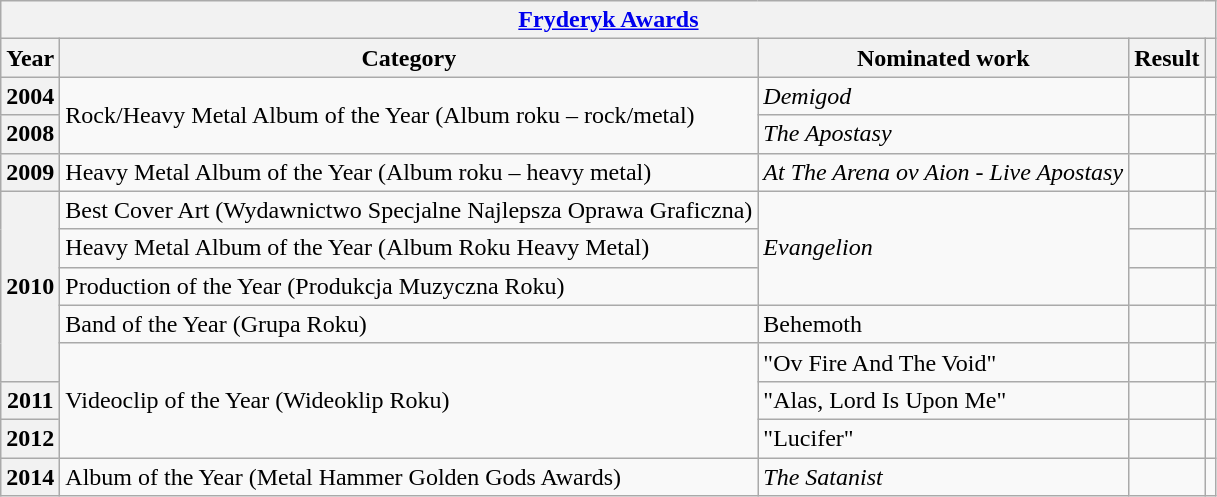<table class="wikitable">
<tr>
<th colspan=5><a href='#'>Fryderyk Awards</a></th>
</tr>
<tr>
<th>Year</th>
<th>Category</th>
<th>Nominated work</th>
<th>Result</th>
<th></th>
</tr>
<tr>
<th>2004</th>
<td rowspan=2>Rock/Heavy Metal Album of the Year (Album roku – rock/metal)</td>
<td><em>Demigod</em></td>
<td></td>
<td></td>
</tr>
<tr>
<th>2008</th>
<td><em>The Apostasy</em></td>
<td></td>
<td></td>
</tr>
<tr>
<th>2009</th>
<td>Heavy Metal Album of the Year (Album roku – heavy metal)</td>
<td><em>At The Arena ov Aion - Live Apostasy</em></td>
<td></td>
<td></td>
</tr>
<tr>
<th rowspan=5>2010</th>
<td>Best Cover Art (Wydawnictwo Specjalne Najlepsza Oprawa Graficzna)</td>
<td rowspan=3><em>Evangelion</em></td>
<td></td>
<td></td>
</tr>
<tr>
<td>Heavy Metal Album of the Year (Album Roku Heavy Metal)</td>
<td></td>
<td></td>
</tr>
<tr>
<td>Production of the Year (Produkcja Muzyczna Roku)</td>
<td></td>
<td></td>
</tr>
<tr>
<td>Band of the Year (Grupa Roku)</td>
<td>Behemoth</td>
<td></td>
<td></td>
</tr>
<tr>
<td rowspan=3>Videoclip of the Year (Wideoklip Roku)</td>
<td>"Ov Fire And The Void"</td>
<td></td>
<td></td>
</tr>
<tr>
<th>2011</th>
<td>"Alas, Lord Is Upon Me"</td>
<td></td>
<td></td>
</tr>
<tr>
<th>2012</th>
<td>"Lucifer"</td>
<td></td>
<td></td>
</tr>
<tr>
<th>2014</th>
<td>Album of the Year (Metal Hammer Golden Gods Awards)</td>
<td><em>The Satanist</em></td>
<td></td>
<td></td>
</tr>
</table>
